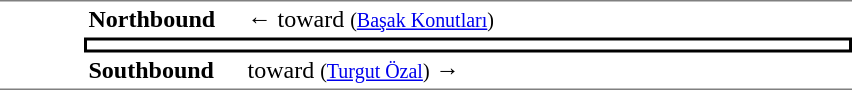<table table border=0 cellspacing=0 cellpadding=3>
<tr>
<td style="border-top:solid 1px gray;border-bottom:solid 1px gray;" width=50 rowspan=3 valign=top></td>
<td style="border-top:solid 1px gray;" width=100><strong>Northbound</strong></td>
<td style="border-top:solid 1px gray;" width=400>←  toward  <small>(<a href='#'>Başak Konutları</a>)</small></td>
</tr>
<tr>
<td style="border-top:solid 2px black;border-right:solid 2px black;border-left:solid 2px black;border-bottom:solid 2px black;text-align:center;" colspan=2></td>
</tr>
<tr>
<td style="border-bottom:solid 1px gray;"><strong>Southbound</strong></td>
<td style="border-bottom:solid 1px gray;"> toward  <small>(<a href='#'>Turgut Özal</a>)</small> →</td>
</tr>
</table>
